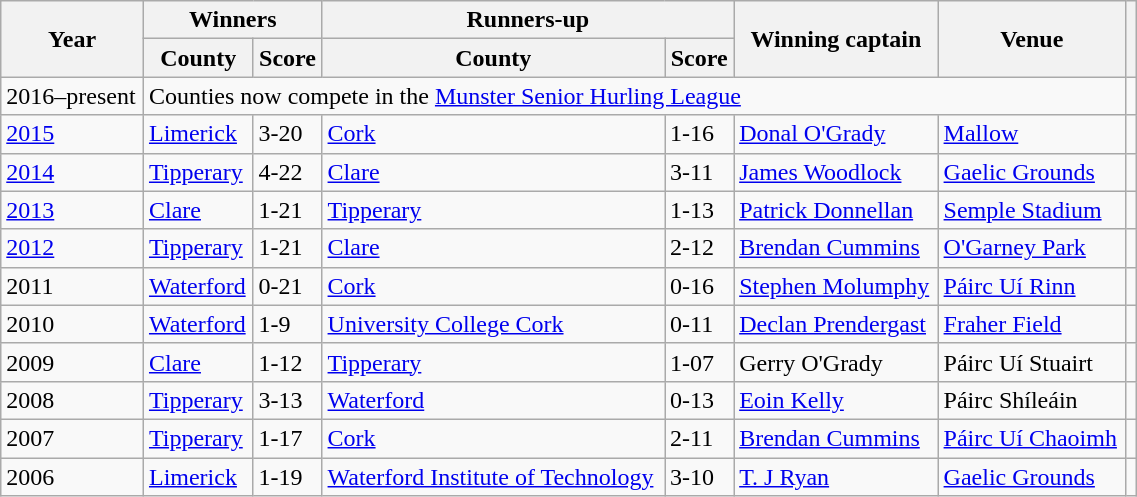<table class="wikitable" width=60%>
<tr>
<th rowspan="2">Year</th>
<th colspan="2">Winners</th>
<th colspan="2">Runners-up</th>
<th rowspan="2">Winning captain</th>
<th rowspan="2">Venue</th>
<th rowspan="2"></th>
</tr>
<tr>
<th>County</th>
<th>Score</th>
<th>County</th>
<th>Score</th>
</tr>
<tr>
<td>2016–present</td>
<td colspan="6">Counties now compete in the <a href='#'>Munster Senior Hurling League</a></td>
<td></td>
</tr>
<tr>
<td><a href='#'>2015</a></td>
<td><a href='#'>Limerick</a></td>
<td>3-20</td>
<td><a href='#'>Cork</a></td>
<td>1-16</td>
<td><a href='#'>Donal O'Grady</a></td>
<td><a href='#'>Mallow</a></td>
<td></td>
</tr>
<tr>
<td><a href='#'>2014</a></td>
<td><a href='#'>Tipperary</a></td>
<td>4-22</td>
<td><a href='#'>Clare</a></td>
<td>3-11</td>
<td><a href='#'>James Woodlock</a></td>
<td><a href='#'>Gaelic Grounds</a></td>
<td></td>
</tr>
<tr>
<td><a href='#'>2013</a></td>
<td><a href='#'>Clare</a></td>
<td>1-21</td>
<td><a href='#'>Tipperary</a></td>
<td>1-13</td>
<td><a href='#'>Patrick Donnellan</a></td>
<td><a href='#'>Semple Stadium</a></td>
<td></td>
</tr>
<tr>
<td><a href='#'>2012</a></td>
<td><a href='#'>Tipperary</a></td>
<td>1-21</td>
<td><a href='#'>Clare</a></td>
<td>2-12</td>
<td><a href='#'>Brendan Cummins</a></td>
<td><a href='#'>O'Garney Park</a></td>
<td></td>
</tr>
<tr>
<td>2011</td>
<td><a href='#'>Waterford</a></td>
<td>0-21</td>
<td><a href='#'>Cork</a></td>
<td>0-16</td>
<td><a href='#'>Stephen Molumphy</a></td>
<td><a href='#'>Páirc Uí Rinn</a></td>
<td></td>
</tr>
<tr>
<td>2010</td>
<td><a href='#'>Waterford</a></td>
<td>1-9</td>
<td><a href='#'>University College Cork</a></td>
<td>0-11</td>
<td><a href='#'>Declan Prendergast</a></td>
<td><a href='#'>Fraher Field</a></td>
<td></td>
</tr>
<tr>
<td>2009</td>
<td><a href='#'>Clare</a></td>
<td>1-12</td>
<td><a href='#'>Tipperary</a></td>
<td>1-07</td>
<td>Gerry O'Grady</td>
<td>Páirc Uí Stuairt</td>
<td></td>
</tr>
<tr>
<td>2008</td>
<td><a href='#'>Tipperary</a></td>
<td>3-13</td>
<td><a href='#'>Waterford</a></td>
<td>0-13</td>
<td><a href='#'>Eoin Kelly</a></td>
<td>Páirc Shíleáin</td>
<td></td>
</tr>
<tr>
<td>2007</td>
<td><a href='#'>Tipperary</a></td>
<td>1-17</td>
<td><a href='#'>Cork</a></td>
<td>2-11</td>
<td><a href='#'>Brendan Cummins</a></td>
<td><a href='#'>Páirc Uí Chaoimh</a></td>
<td></td>
</tr>
<tr>
<td>2006</td>
<td><a href='#'>Limerick</a></td>
<td>1-19</td>
<td><a href='#'>Waterford Institute of Technology</a></td>
<td>3-10</td>
<td><a href='#'>T. J Ryan</a></td>
<td><a href='#'>Gaelic Grounds</a></td>
<td></td>
</tr>
</table>
